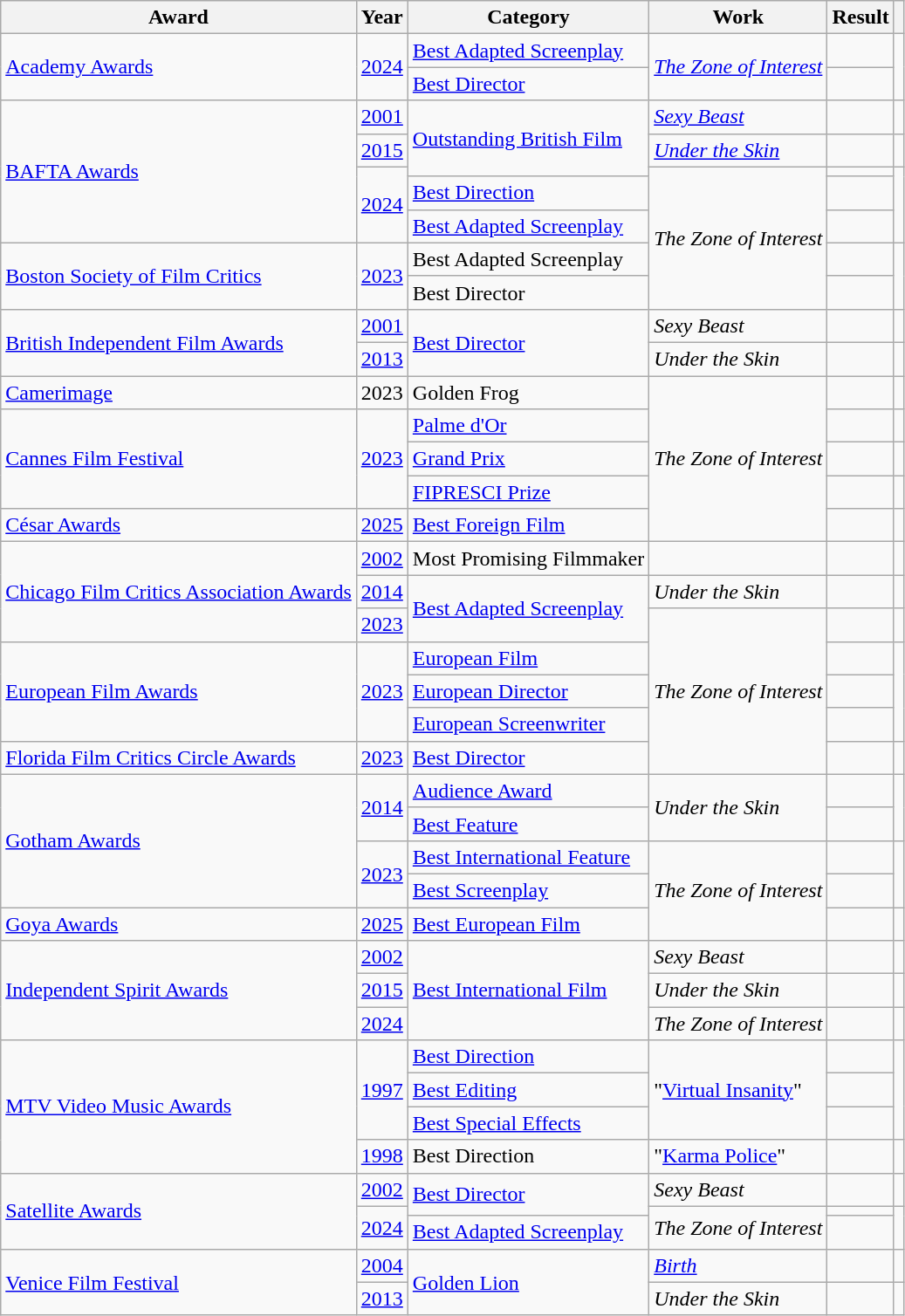<table class="wikitable sortable">
<tr>
<th>Award</th>
<th>Year</th>
<th>Category</th>
<th>Work</th>
<th>Result</th>
<th class="unsortable"></th>
</tr>
<tr>
<td rowspan="2"><a href='#'>Academy Awards</a></td>
<td rowspan="2"><a href='#'>2024</a></td>
<td><a href='#'>Best Adapted Screenplay</a></td>
<td rowspan="2"><a href='#'><em>The Zone of Interest</em></a></td>
<td></td>
<td rowspan="2"></td>
</tr>
<tr>
<td><a href='#'>Best Director</a></td>
<td></td>
</tr>
<tr>
<td rowspan="5"><a href='#'>BAFTA Awards</a></td>
<td><a href='#'>2001</a></td>
<td rowspan="3"><a href='#'>Outstanding British Film</a></td>
<td><em><a href='#'>Sexy Beast</a></em></td>
<td></td>
<td></td>
</tr>
<tr>
<td><a href='#'>2015</a></td>
<td><a href='#'><em>Under the Skin</em></a></td>
<td></td>
<td></td>
</tr>
<tr>
<td rowspan="3"><a href='#'>2024</a></td>
<td rowspan="5"><em>The Zone of Interest</em></td>
<td></td>
<td rowspan="3"></td>
</tr>
<tr>
<td><a href='#'>Best Direction</a></td>
<td></td>
</tr>
<tr>
<td><a href='#'>Best Adapted Screenplay</a></td>
<td></td>
</tr>
<tr>
<td rowspan="2"><a href='#'>Boston Society of Film Critics</a></td>
<td rowspan="2"><a href='#'>2023</a></td>
<td>Best Adapted Screenplay</td>
<td></td>
<td rowspan="2"></td>
</tr>
<tr>
<td>Best Director</td>
<td></td>
</tr>
<tr>
<td rowspan="2"><a href='#'>British Independent Film Awards</a></td>
<td><a href='#'>2001</a></td>
<td rowspan="2"><a href='#'>Best Director</a></td>
<td><em>Sexy Beast</em></td>
<td></td>
<td></td>
</tr>
<tr>
<td><a href='#'>2013</a></td>
<td><em>Under the Skin</em></td>
<td></td>
<td></td>
</tr>
<tr>
<td><a href='#'>Camerimage</a></td>
<td>2023</td>
<td>Golden Frog</td>
<td rowspan="5"><em>The Zone of Interest</em></td>
<td></td>
<td></td>
</tr>
<tr>
<td rowspan="3"><a href='#'>Cannes Film Festival</a></td>
<td rowspan="3"><a href='#'>2023</a></td>
<td><a href='#'>Palme d'Or</a></td>
<td></td>
<td></td>
</tr>
<tr>
<td><a href='#'>Grand Prix</a></td>
<td></td>
<td></td>
</tr>
<tr>
<td><a href='#'>FIPRESCI Prize</a></td>
<td></td>
<td></td>
</tr>
<tr>
<td><a href='#'>César Awards</a></td>
<td><a href='#'>2025</a></td>
<td><a href='#'>Best Foreign Film</a></td>
<td></td>
<td></td>
</tr>
<tr>
<td rowspan="3"><a href='#'>Chicago Film Critics Association Awards</a></td>
<td><a href='#'>2002</a></td>
<td>Most Promising Filmmaker</td>
<td></td>
<td></td>
<td></td>
</tr>
<tr>
<td><a href='#'>2014</a></td>
<td rowspan="2"><a href='#'>Best Adapted Screenplay</a></td>
<td><em>Under the Skin</em></td>
<td></td>
<td></td>
</tr>
<tr>
<td><a href='#'>2023</a></td>
<td rowspan="5"><em>The Zone of Interest</em></td>
<td></td>
<td></td>
</tr>
<tr>
<td rowspan="3"><a href='#'>European Film Awards</a></td>
<td rowspan="3"><a href='#'>2023</a></td>
<td><a href='#'>European Film</a></td>
<td></td>
<td rowspan="3"></td>
</tr>
<tr>
<td><a href='#'>European Director</a></td>
<td></td>
</tr>
<tr>
<td><a href='#'>European Screenwriter</a></td>
<td></td>
</tr>
<tr>
<td><a href='#'>Florida Film Critics Circle Awards</a></td>
<td><a href='#'>2023</a></td>
<td><a href='#'>Best Director</a></td>
<td></td>
<td></td>
</tr>
<tr>
<td rowspan="4"><a href='#'>Gotham Awards</a></td>
<td rowspan="2"><a href='#'>2014</a></td>
<td><a href='#'>Audience Award</a></td>
<td rowspan="2"><em>Under the Skin</em></td>
<td></td>
<td rowspan="2"></td>
</tr>
<tr>
<td><a href='#'>Best Feature</a></td>
<td></td>
</tr>
<tr>
<td rowspan="2"><a href='#'>2023</a></td>
<td><a href='#'>Best International Feature</a></td>
<td rowspan="3"><em>The Zone of Interest</em></td>
<td></td>
<td rowspan="2"></td>
</tr>
<tr>
<td><a href='#'>Best Screenplay</a></td>
<td></td>
</tr>
<tr>
<td><a href='#'>Goya Awards</a></td>
<td><a href='#'>2025</a></td>
<td><a href='#'>Best European Film</a></td>
<td></td>
<td></td>
</tr>
<tr>
<td rowspan="3"><a href='#'>Independent Spirit Awards</a></td>
<td><a href='#'>2002</a></td>
<td rowspan="3"><a href='#'>Best International Film</a></td>
<td><em>Sexy Beast</em></td>
<td></td>
<td></td>
</tr>
<tr>
<td><a href='#'>2015</a></td>
<td><em>Under the Skin</em></td>
<td></td>
<td></td>
</tr>
<tr>
<td><a href='#'>2024</a></td>
<td><em>The Zone of Interest</em></td>
<td></td>
<td></td>
</tr>
<tr>
<td rowspan="4"><a href='#'>MTV Video Music Awards</a></td>
<td rowspan="3"><a href='#'>1997</a></td>
<td><a href='#'>Best Direction</a></td>
<td rowspan="3">"<a href='#'>Virtual Insanity</a>"</td>
<td></td>
<td rowspan="3"></td>
</tr>
<tr>
<td><a href='#'>Best Editing</a></td>
<td></td>
</tr>
<tr>
<td><a href='#'>Best Special Effects</a></td>
<td></td>
</tr>
<tr>
<td><a href='#'>1998</a></td>
<td>Best Direction</td>
<td>"<a href='#'>Karma Police</a>"</td>
<td></td>
<td></td>
</tr>
<tr>
<td rowspan="3"><a href='#'>Satellite Awards</a></td>
<td><a href='#'>2002</a></td>
<td rowspan="2"><a href='#'>Best Director</a></td>
<td><em>Sexy Beast</em></td>
<td></td>
<td></td>
</tr>
<tr>
<td rowspan="2"><a href='#'>2024</a></td>
<td rowspan="2"><em>The Zone of Interest</em></td>
<td></td>
<td rowspan="2"></td>
</tr>
<tr>
<td><a href='#'>Best Adapted Screenplay</a></td>
<td></td>
</tr>
<tr>
<td rowspan="2"><a href='#'>Venice Film Festival</a></td>
<td><a href='#'>2004</a></td>
<td rowspan="2"><a href='#'>Golden Lion</a></td>
<td><a href='#'><em>Birth</em></a></td>
<td></td>
<td></td>
</tr>
<tr>
<td><a href='#'>2013</a></td>
<td><em>Under the Skin</em></td>
<td></td>
<td></td>
</tr>
</table>
